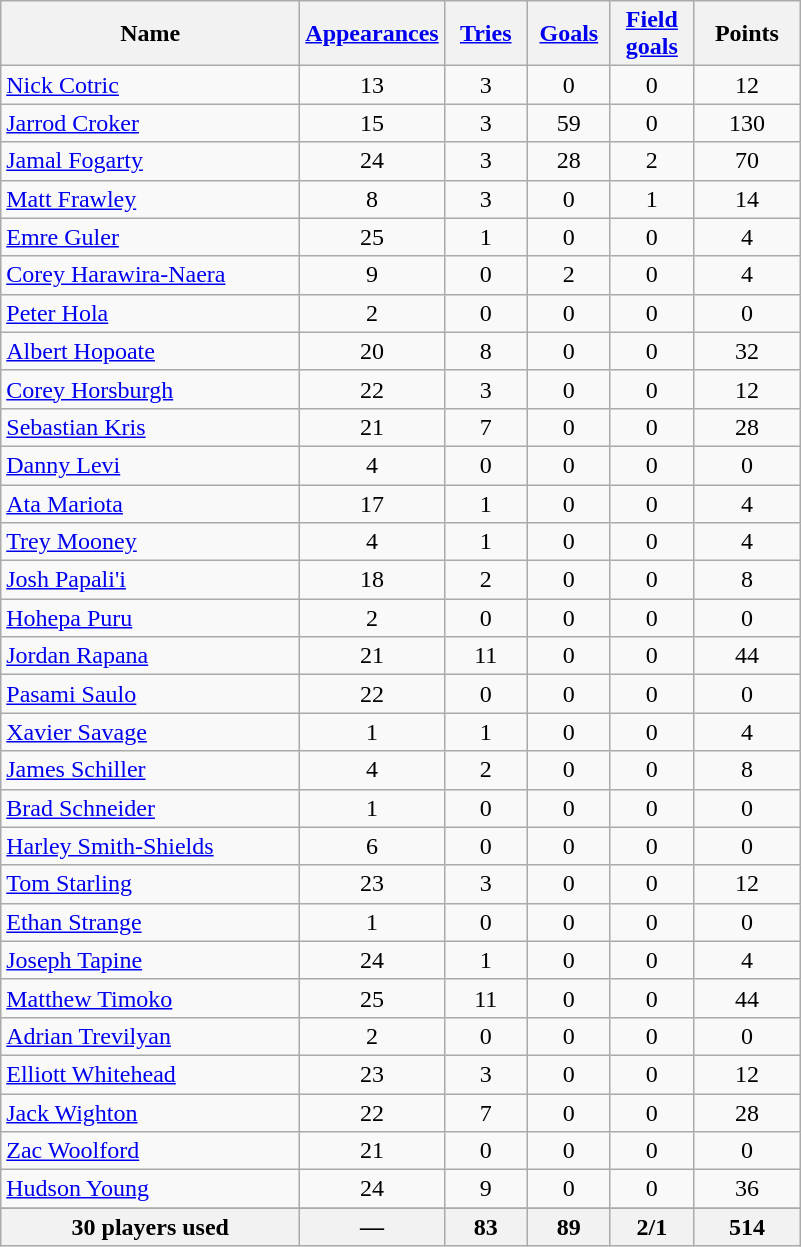<table class="wikitable sortable" style="text-align: center;">
<tr>
<th style="width:12em">Name</th>
<th><a href='#'>Appearances</a></th>
<th style="width:3em"><a href='#'>Tries</a></th>
<th style="width:3em"><a href='#'>Goals</a></th>
<th style="width:3em"><a href='#'>Field goals</a></th>
<th style="width:4em">Points</th>
</tr>
<tr>
<td style="text-align:left;"><a href='#'>Nick Cotric</a></td>
<td>13</td>
<td>3</td>
<td>0</td>
<td>0</td>
<td>12</td>
</tr>
<tr>
<td style="text-align:left;"><a href='#'>Jarrod Croker</a></td>
<td>15</td>
<td>3</td>
<td>59</td>
<td>0</td>
<td>130</td>
</tr>
<tr>
<td style="text-align:left;"><a href='#'>Jamal Fogarty</a></td>
<td>24</td>
<td>3</td>
<td>28</td>
<td>2</td>
<td>70</td>
</tr>
<tr>
<td style="text-align:left;"><a href='#'>Matt Frawley</a></td>
<td>8</td>
<td>3</td>
<td>0</td>
<td>1</td>
<td>14</td>
</tr>
<tr>
<td style="text-align:left;"><a href='#'>Emre Guler</a></td>
<td>25</td>
<td>1</td>
<td>0</td>
<td>0</td>
<td>4</td>
</tr>
<tr>
<td style="text-align:left;"><a href='#'>Corey Harawira-Naera</a></td>
<td>9</td>
<td>0</td>
<td>2</td>
<td>0</td>
<td>4</td>
</tr>
<tr>
<td style="text-align:left;"><a href='#'>Peter Hola</a></td>
<td>2</td>
<td>0</td>
<td>0</td>
<td>0</td>
<td>0</td>
</tr>
<tr>
<td style="text-align:left;"><a href='#'>Albert Hopoate</a></td>
<td>20</td>
<td>8</td>
<td>0</td>
<td>0</td>
<td>32</td>
</tr>
<tr>
<td style="text-align:left;"><a href='#'>Corey Horsburgh</a></td>
<td>22</td>
<td>3</td>
<td>0</td>
<td>0</td>
<td>12</td>
</tr>
<tr>
<td style="text-align:left;"><a href='#'>Sebastian Kris</a></td>
<td>21</td>
<td>7</td>
<td>0</td>
<td>0</td>
<td>28</td>
</tr>
<tr>
<td style="text-align:left;"><a href='#'>Danny Levi</a></td>
<td>4</td>
<td>0</td>
<td>0</td>
<td>0</td>
<td>0</td>
</tr>
<tr>
<td style="text-align:left;"><a href='#'>Ata Mariota</a></td>
<td>17</td>
<td>1</td>
<td>0</td>
<td>0</td>
<td>4</td>
</tr>
<tr>
<td style="text-align:left;"><a href='#'>Trey Mooney</a></td>
<td>4</td>
<td>1</td>
<td>0</td>
<td>0</td>
<td>4</td>
</tr>
<tr>
<td style="text-align:left;"><a href='#'>Josh Papali'i</a></td>
<td>18</td>
<td>2</td>
<td>0</td>
<td>0</td>
<td>8</td>
</tr>
<tr>
<td style="text-align:left;"><a href='#'>Hohepa Puru</a></td>
<td>2</td>
<td>0</td>
<td>0</td>
<td>0</td>
<td>0</td>
</tr>
<tr>
<td style="text-align:left;"><a href='#'>Jordan Rapana</a></td>
<td>21</td>
<td>11</td>
<td>0</td>
<td>0</td>
<td>44</td>
</tr>
<tr>
<td style="text-align:left;"><a href='#'>Pasami Saulo</a></td>
<td>22</td>
<td>0</td>
<td>0</td>
<td>0</td>
<td>0</td>
</tr>
<tr>
<td style="text-align:left;"><a href='#'>Xavier Savage</a></td>
<td>1</td>
<td>1</td>
<td>0</td>
<td>0</td>
<td>4</td>
</tr>
<tr>
<td style="text-align:left;"><a href='#'>James Schiller</a></td>
<td>4</td>
<td>2</td>
<td>0</td>
<td>0</td>
<td>8</td>
</tr>
<tr>
<td style="text-align:left;"><a href='#'>Brad Schneider</a></td>
<td>1</td>
<td>0</td>
<td>0</td>
<td>0</td>
<td>0</td>
</tr>
<tr>
<td style="text-align:left;"><a href='#'>Harley Smith-Shields</a></td>
<td>6</td>
<td>0</td>
<td>0</td>
<td>0</td>
<td>0</td>
</tr>
<tr>
<td style="text-align:left;"><a href='#'>Tom Starling</a></td>
<td>23</td>
<td>3</td>
<td>0</td>
<td>0</td>
<td>12</td>
</tr>
<tr>
<td style="text-align:left;"><a href='#'>Ethan Strange</a></td>
<td>1</td>
<td>0</td>
<td>0</td>
<td>0</td>
<td>0</td>
</tr>
<tr>
<td style="text-align:left;"><a href='#'>Joseph Tapine</a></td>
<td>24</td>
<td>1</td>
<td>0</td>
<td>0</td>
<td>4</td>
</tr>
<tr>
<td style="text-align:left;"><a href='#'>Matthew Timoko</a></td>
<td>25</td>
<td>11</td>
<td>0</td>
<td>0</td>
<td>44</td>
</tr>
<tr>
<td style="text-align:left;"><a href='#'>Adrian Trevilyan</a></td>
<td>2</td>
<td>0</td>
<td>0</td>
<td>0</td>
<td>0</td>
</tr>
<tr>
<td style="text-align:left;"><a href='#'>Elliott Whitehead</a></td>
<td>23</td>
<td>3</td>
<td>0</td>
<td>0</td>
<td>12</td>
</tr>
<tr>
<td style="text-align:left;"><a href='#'>Jack Wighton</a></td>
<td>22</td>
<td>7</td>
<td>0</td>
<td>0</td>
<td>28</td>
</tr>
<tr>
<td style="text-align:left;"><a href='#'>Zac Woolford</a></td>
<td>21</td>
<td>0</td>
<td>0</td>
<td>0</td>
<td>0</td>
</tr>
<tr>
<td style="text-align:left;"><a href='#'>Hudson Young</a></td>
<td>24</td>
<td>9</td>
<td>0</td>
<td>0</td>
<td>36</td>
</tr>
<tr>
</tr>
<tr class="sortbottom">
<th>30 players used</th>
<th>—</th>
<th>83</th>
<th>89</th>
<th>2/1</th>
<th>514</th>
</tr>
</table>
